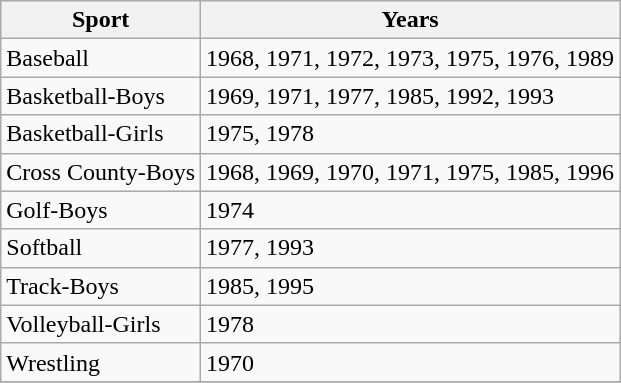<table class="wikitable">
<tr>
<th>Sport</th>
<th>Years</th>
</tr>
<tr>
<td>Baseball</td>
<td>1968, 1971, 1972, 1973, 1975, 1976, 1989</td>
</tr>
<tr>
<td>Basketball-Boys</td>
<td>1969, 1971, 1977, 1985, 1992, 1993</td>
</tr>
<tr>
<td>Basketball-Girls</td>
<td>1975, 1978</td>
</tr>
<tr>
<td>Cross County-Boys</td>
<td>1968, 1969, 1970, 1971, 1975, 1985, 1996</td>
</tr>
<tr>
<td>Golf-Boys</td>
<td>1974</td>
</tr>
<tr>
<td>Softball</td>
<td>1977, 1993</td>
</tr>
<tr>
<td>Track-Boys</td>
<td>1985, 1995</td>
</tr>
<tr>
<td>Volleyball-Girls</td>
<td>1978</td>
</tr>
<tr>
<td>Wrestling</td>
<td>1970</td>
</tr>
<tr>
</tr>
</table>
